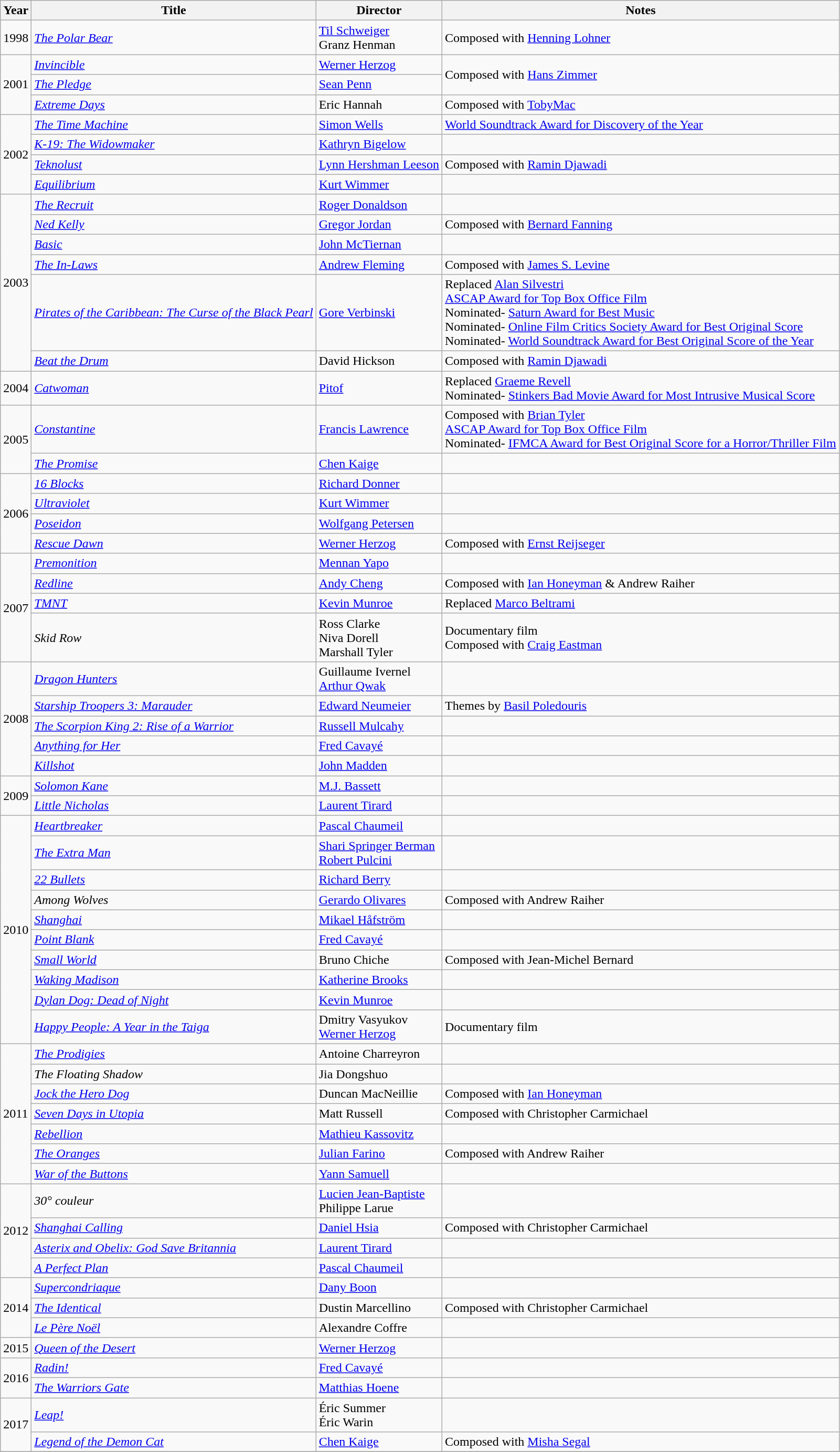<table class="wikitable sortable">
<tr>
<th>Year</th>
<th>Title</th>
<th>Director</th>
<th class="unsortable">Notes</th>
</tr>
<tr>
<td>1998</td>
<td><em><a href='#'>The Polar Bear</a></em></td>
<td><a href='#'>Til Schweiger</a><br>Granz Henman</td>
<td>Composed with <a href='#'>Henning Lohner</a></td>
</tr>
<tr>
<td rowspan="3">2001</td>
<td><a href='#'><em>Invincible</em></a></td>
<td><a href='#'>Werner Herzog</a></td>
<td rowspan="2">Composed with <a href='#'>Hans Zimmer</a></td>
</tr>
<tr>
<td><a href='#'><em>The Pledge</em></a></td>
<td><a href='#'>Sean Penn</a></td>
</tr>
<tr>
<td><em><a href='#'>Extreme Days</a></em></td>
<td>Eric Hannah</td>
<td>Composed with <a href='#'>TobyMac</a></td>
</tr>
<tr>
<td rowspan="4">2002</td>
<td><a href='#'><em>The Time Machine</em></a></td>
<td><a href='#'>Simon Wells</a></td>
<td><a href='#'>World Soundtrack Award for Discovery of the Year</a></td>
</tr>
<tr>
<td><em><a href='#'>K-19: The Widowmaker</a></em></td>
<td><a href='#'>Kathryn Bigelow</a></td>
<td></td>
</tr>
<tr>
<td><em><a href='#'>Teknolust</a></em></td>
<td><a href='#'>Lynn Hershman Leeson</a></td>
<td>Composed with <a href='#'>Ramin Djawadi</a></td>
</tr>
<tr>
<td><a href='#'><em>Equilibrium</em></a></td>
<td><a href='#'>Kurt Wimmer</a></td>
<td></td>
</tr>
<tr>
<td rowspan="6">2003</td>
<td><em><a href='#'>The Recruit</a></em></td>
<td><a href='#'>Roger Donaldson</a></td>
<td></td>
</tr>
<tr>
<td><a href='#'><em>Ned Kelly</em></a></td>
<td><a href='#'>Gregor Jordan</a></td>
<td>Composed with <a href='#'>Bernard Fanning</a></td>
</tr>
<tr>
<td><a href='#'><em>Basic</em></a></td>
<td><a href='#'>John McTiernan</a></td>
<td></td>
</tr>
<tr>
<td><a href='#'><em>The In-Laws</em></a></td>
<td><a href='#'>Andrew Fleming</a></td>
<td>Composed with <a href='#'>James S. Levine</a></td>
</tr>
<tr>
<td><em><a href='#'>Pirates of the Caribbean: The Curse of the Black Pearl</a></em></td>
<td><a href='#'>Gore Verbinski</a></td>
<td>Replaced <a href='#'>Alan Silvestri</a><br><a href='#'>ASCAP Award for Top Box Office Film</a><br>Nominated- <a href='#'>Saturn Award for Best Music</a><br>Nominated- <a href='#'>Online Film Critics Society Award for Best Original Score</a><br>Nominated- <a href='#'>World Soundtrack Award for Best Original Score of the Year</a></td>
</tr>
<tr>
<td><em><a href='#'>Beat the Drum</a></em></td>
<td>David Hickson</td>
<td>Composed with <a href='#'>Ramin Djawadi</a></td>
</tr>
<tr>
<td>2004</td>
<td><a href='#'><em>Catwoman</em></a></td>
<td><a href='#'>Pitof</a></td>
<td>Replaced <a href='#'>Graeme Revell</a><br>Nominated- <a href='#'>Stinkers Bad Movie Award for Most Intrusive Musical Score</a></td>
</tr>
<tr>
<td rowspan="2">2005</td>
<td><a href='#'><em>Constantine</em></a></td>
<td><a href='#'>Francis Lawrence</a></td>
<td>Composed with <a href='#'>Brian Tyler</a><br><a href='#'>ASCAP Award for Top Box Office Film</a><br>Nominated- <a href='#'>IFMCA Award for Best Original Score for a Horror/Thriller Film</a></td>
</tr>
<tr>
<td><a href='#'><em>The Promise</em></a></td>
<td><a href='#'>Chen Kaige</a></td>
<td></td>
</tr>
<tr>
<td rowspan="4">2006</td>
<td><em><a href='#'>16 Blocks</a></em></td>
<td><a href='#'>Richard Donner</a></td>
<td></td>
</tr>
<tr>
<td><a href='#'><em>Ultraviolet</em></a></td>
<td><a href='#'>Kurt Wimmer</a></td>
<td></td>
</tr>
<tr>
<td><a href='#'><em>Poseidon</em></a></td>
<td><a href='#'>Wolfgang Petersen</a></td>
<td></td>
</tr>
<tr>
<td><em><a href='#'>Rescue Dawn</a></em></td>
<td><a href='#'>Werner Herzog</a></td>
<td>Composed with <a href='#'>Ernst Reijseger</a></td>
</tr>
<tr>
<td rowspan="4">2007</td>
<td><a href='#'><em>Premonition</em></a></td>
<td><a href='#'>Mennan Yapo</a></td>
<td></td>
</tr>
<tr>
<td><a href='#'><em>Redline</em></a></td>
<td><a href='#'>Andy Cheng</a></td>
<td>Composed with <a href='#'>Ian Honeyman</a> & Andrew Raiher</td>
</tr>
<tr>
<td><a href='#'><em>TMNT</em></a></td>
<td><a href='#'>Kevin Munroe</a></td>
<td>Replaced <a href='#'>Marco Beltrami</a></td>
</tr>
<tr>
<td><em>Skid Row</em></td>
<td>Ross Clarke<br>Niva Dorell<br>Marshall Tyler</td>
<td>Documentary film <br>Composed with <a href='#'>Craig Eastman</a></td>
</tr>
<tr>
<td rowspan="5">2008</td>
<td><a href='#'><em>Dragon Hunters</em></a></td>
<td>Guillaume Ivernel<br><a href='#'>Arthur Qwak</a></td>
<td></td>
</tr>
<tr>
<td><em><a href='#'>Starship Troopers 3: Marauder</a></em></td>
<td><a href='#'>Edward Neumeier</a></td>
<td>Themes by <a href='#'>Basil Poledouris</a></td>
</tr>
<tr>
<td><em><a href='#'>The Scorpion King 2: Rise of a Warrior</a></em></td>
<td><a href='#'>Russell Mulcahy</a></td>
<td></td>
</tr>
<tr>
<td><em><a href='#'>Anything for Her</a></em></td>
<td><a href='#'>Fred Cavayé</a></td>
<td></td>
</tr>
<tr>
<td><a href='#'><em>Killshot</em></a></td>
<td><a href='#'>John Madden</a></td>
<td></td>
</tr>
<tr>
<td rowspan="2">2009</td>
<td><a href='#'><em>Solomon Kane</em></a></td>
<td><a href='#'>M.J. Bassett</a></td>
<td></td>
</tr>
<tr>
<td><em><a href='#'>Little Nicholas</a></em></td>
<td><a href='#'>Laurent Tirard</a></td>
<td></td>
</tr>
<tr>
<td rowspan="10">2010</td>
<td><a href='#'><em>Heartbreaker</em></a></td>
<td><a href='#'>Pascal Chaumeil</a></td>
<td></td>
</tr>
<tr>
<td><a href='#'><em>The Extra Man</em></a></td>
<td><a href='#'>Shari Springer Berman</a><br><a href='#'>Robert Pulcini</a></td>
<td></td>
</tr>
<tr>
<td><em><a href='#'>22 Bullets</a></em></td>
<td><a href='#'>Richard Berry</a></td>
<td></td>
</tr>
<tr>
<td><em>Among Wolves</em></td>
<td><a href='#'>Gerardo Olivares</a></td>
<td>Composed with Andrew Raiher</td>
</tr>
<tr>
<td><a href='#'><em>Shanghai</em></a></td>
<td><a href='#'>Mikael Håfström</a></td>
<td></td>
</tr>
<tr>
<td><a href='#'><em>Point Blank</em></a></td>
<td><a href='#'>Fred Cavayé</a></td>
<td></td>
</tr>
<tr>
<td><a href='#'><em>Small World</em></a></td>
<td>Bruno Chiche</td>
<td>Composed with Jean-Michel Bernard</td>
</tr>
<tr>
<td align="left"><em><a href='#'>Waking Madison</a></em></td>
<td><a href='#'>Katherine Brooks</a></td>
<td></td>
</tr>
<tr>
<td><em><a href='#'>Dylan Dog: Dead of Night</a></em></td>
<td><a href='#'>Kevin Munroe</a></td>
<td></td>
</tr>
<tr>
<td><em><a href='#'>Happy People: A Year in the Taiga</a></em></td>
<td>Dmitry Vasyukov<br><a href='#'>Werner Herzog</a></td>
<td>Documentary film</td>
</tr>
<tr>
<td rowspan="7">2011</td>
<td><a href='#'><em>The Prodigies</em></a></td>
<td>Antoine Charreyron</td>
<td></td>
</tr>
<tr>
<td><em>The Floating Shadow</em></td>
<td>Jia Dongshuo</td>
<td></td>
</tr>
<tr>
<td><em><a href='#'>Jock the Hero Dog</a></em></td>
<td>Duncan MacNeillie</td>
<td>Composed with <a href='#'>Ian Honeyman</a></td>
</tr>
<tr>
<td><em><a href='#'>Seven Days in Utopia</a></em></td>
<td>Matt Russell</td>
<td>Composed with Christopher Carmichael</td>
</tr>
<tr>
<td><a href='#'><em>Rebellion</em></a></td>
<td><a href='#'>Mathieu Kassovitz</a></td>
<td></td>
</tr>
<tr>
<td><a href='#'><em>The Oranges</em></a></td>
<td><a href='#'>Julian Farino</a></td>
<td>Composed with Andrew Raiher</td>
</tr>
<tr>
<td><em><a href='#'>War of the Buttons</a></em></td>
<td><a href='#'>Yann Samuell</a></td>
<td></td>
</tr>
<tr>
<td rowspan="4">2012</td>
<td><em>30° couleur</em></td>
<td><a href='#'>Lucien Jean-Baptiste</a><br>Philippe Larue</td>
<td></td>
</tr>
<tr>
<td><em><a href='#'>Shanghai Calling</a></em></td>
<td><a href='#'>Daniel Hsia</a></td>
<td>Composed with Christopher Carmichael</td>
</tr>
<tr>
<td><em><a href='#'>Asterix and Obelix: God Save Britannia</a></em></td>
<td><a href='#'>Laurent Tirard</a></td>
<td></td>
</tr>
<tr>
<td><em><a href='#'>A Perfect Plan</a></em></td>
<td><a href='#'>Pascal Chaumeil</a></td>
<td></td>
</tr>
<tr>
<td rowspan="3">2014</td>
<td><em><a href='#'>Supercondriaque</a></em></td>
<td><a href='#'>Dany Boon</a></td>
<td></td>
</tr>
<tr>
<td><em><a href='#'>The Identical</a></em></td>
<td>Dustin Marcellino</td>
<td>Composed with Christopher Carmichael</td>
</tr>
<tr>
<td><em><a href='#'>Le Père Noël</a></em></td>
<td>Alexandre Coffre</td>
<td></td>
</tr>
<tr>
<td>2015</td>
<td><a href='#'><em>Queen of the Desert</em></a></td>
<td><a href='#'>Werner Herzog</a></td>
<td></td>
</tr>
<tr>
<td rowspan="2">2016</td>
<td><em><a href='#'>Radin!</a></em></td>
<td><a href='#'>Fred Cavayé</a></td>
<td></td>
</tr>
<tr>
<td><em><a href='#'>The Warriors Gate</a></em></td>
<td><a href='#'>Matthias Hoene</a></td>
<td></td>
</tr>
<tr>
<td rowspan="2">2017</td>
<td><em><a href='#'>Leap!</a></em></td>
<td>Éric Summer<br>Éric Warin</td>
<td></td>
</tr>
<tr>
<td><em><a href='#'>Legend of the Demon Cat</a></em></td>
<td><a href='#'>Chen Kaige</a></td>
<td>Composed with <a href='#'>Misha Segal</a></td>
</tr>
<tr>
</tr>
</table>
